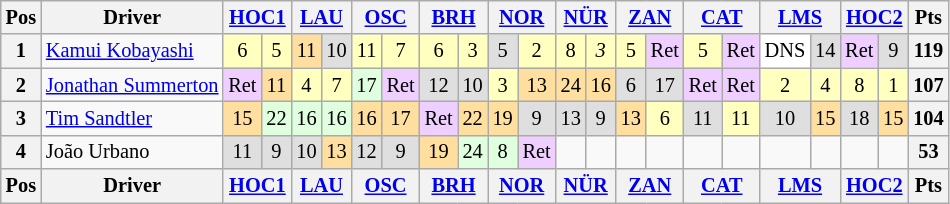<table class="wikitable" style="font-size: 85%; text-align:center">
<tr valign="top">
<th valign="middle">Pos</th>
<th valign="middle">Driver</th>
<th colspan=2><a href='#'>HOC1</a><br></th>
<th colspan=2><a href='#'>LAU</a><br></th>
<th colspan=2><a href='#'>OSC</a><br></th>
<th colspan=2><a href='#'>BRH</a><br></th>
<th colspan=2><a href='#'>NOR</a><br></th>
<th colspan=2><a href='#'>NÜR</a><br></th>
<th colspan=2><a href='#'>ZAN</a><br></th>
<th colspan=2><a href='#'>CAT</a><br></th>
<th colspan=2><a href='#'>LMS</a><br></th>
<th colspan=2><a href='#'>HOC2</a><br></th>
<th>Pts</th>
</tr>
<tr>
<th>1</th>
<td align="left"> <a href='#'>Kamui Kobayashi</a></td>
<td style="background:#FFFFBF;">6</td>
<td style="background:#FFFFBF;">5</td>
<td style="background:#FFDF9F;">11</td>
<td style="background:#DFDFDF;">10</td>
<td style="background:#FFFFBF;">11</td>
<td style="background:#FFFFBF;">7</td>
<td style="background:#FFFFBF;">6</td>
<td style="background:#FFFFBF;">3</td>
<td style="background:#DFDFDF;">5</td>
<td style="background:#FFFFBF;">2</td>
<td style="background:#FFFFBF;">8</td>
<td style="background:#FFFFBF;"><em>3</em></td>
<td style="background:#FFFFBF;">5</td>
<td style="background:#EFCFFF;">Ret</td>
<td style="background:#FFFFBF;">5</td>
<td style="background:#EFCFFF;">Ret</td>
<td style="background:#ffffff;">DNS</td>
<td style="background:#DFDFDF;">14</td>
<td style="background:#EFCFFF;">Ret</td>
<td style="background:#DFDFDF;">9</td>
<th>119</th>
</tr>
<tr>
<th>2</th>
<td align="left" nowrap> <a href='#'>Jonathan Summerton</a></td>
<td style="background:#EFCFFF;">Ret</td>
<td style="background:#FFDF9F;">11</td>
<td style="background:#FFFFBF;">4</td>
<td style="background:#FFFFBF;">7</td>
<td style="background:#DFFFDF;">17</td>
<td style="background:#EFCFFF;">Ret</td>
<td style="background:#DFDFDF;">12</td>
<td style="background:#DFDFDF;">10</td>
<td style="background:#FFFFBF;">3</td>
<td style="background:#FFDF9F;">13</td>
<td style="background:#FFDF9F;">24</td>
<td style="background:#FFDF9F;">16</td>
<td style="background:#DFDFDF;">6</td>
<td style="background:#DFDFDF;">17</td>
<td style="background:#EFCFFF;">Ret</td>
<td style="background:#EFCFFF;">Ret</td>
<td style="background:#FFFFBF;">2</td>
<td style="background:#FFFFBF;">4</td>
<td style="background:#FFFFBF;">8</td>
<td style="background:#FFFFBF;">1</td>
<th>107</th>
</tr>
<tr>
<th>3</th>
<td align="left"> <a href='#'>Tim Sandtler</a></td>
<td style="background:#FFDF9F;">15</td>
<td style="background:#DFFFDF;">22</td>
<td style="background:#DFFFDF;">16</td>
<td style="background:#DFFFDF;">16</td>
<td style="background:#FFDF9F;">16</td>
<td style="background:#FFDF9F;">17</td>
<td style="background:#EFCFFF;">Ret</td>
<td style="background:#FFDF9F;">22</td>
<td style="background:#FFDF9F;">19</td>
<td style="background:#DFDFDF;">9</td>
<td style="background:#DFDFDF;">13</td>
<td style="background:#DFDFDF;">9</td>
<td style="background:#FFDF9F;">13</td>
<td style="background:#FFFFBF;">6</td>
<td style="background:#DFDFDF;">11</td>
<td style="background:#FFFFBF;">11</td>
<td style="background:#DFDFDF;">10</td>
<td style="background:#FFDF9F;">15</td>
<td style="background:#DFDFDF;">18</td>
<td style="background:#FFDF9F;">15</td>
<th>104</th>
</tr>
<tr>
<th>4</th>
<td align="left"> João Urbano</td>
<td style="background:#DFDFDF;">11</td>
<td style="background:#DFDFDF;">9</td>
<td style="background:#DFDFDF;">10</td>
<td style="background:#FFDF9F;">13</td>
<td style="background:#DFDFDF;">12</td>
<td style="background:#DFDFDF;">9</td>
<td style="background:#FFDF9F;">19</td>
<td style="background:#DFFFDF;">24</td>
<td style="background:#DFFFDF;">8</td>
<td style="background:#EFCFFF;">Ret</td>
<td></td>
<td></td>
<td></td>
<td></td>
<td></td>
<td></td>
<td></td>
<td></td>
<td></td>
<td></td>
<th>53</th>
</tr>
<tr style="background:#f9f9f9" valign="top">
<th valign="middle">Pos</th>
<th valign="middle">Driver</th>
<th colspan=2><a href='#'>HOC1</a><br></th>
<th colspan=2><a href='#'>LAU</a><br></th>
<th colspan=2><a href='#'>OSC</a><br></th>
<th colspan=2><a href='#'>BRH</a><br></th>
<th colspan=2><a href='#'>NOR</a><br></th>
<th colspan=2><a href='#'>NÜR</a><br></th>
<th colspan=2><a href='#'>ZAN</a><br></th>
<th colspan=2><a href='#'>CAT</a><br></th>
<th colspan=2><a href='#'>LMS</a><br></th>
<th colspan=2><a href='#'>HOC2</a><br></th>
<th valign="middle">Pts</th>
</tr>
</table>
